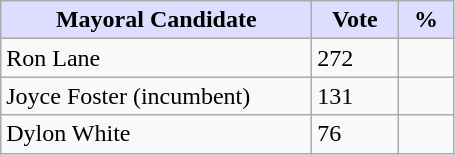<table class="wikitable">
<tr>
<th style="background:#ddf; width:200px;">Mayoral Candidate</th>
<th style="background:#ddf; width:50px;">Vote</th>
<th style="background:#ddf; width:30px;">%</th>
</tr>
<tr>
<td>Ron Lane</td>
<td>272</td>
<td></td>
</tr>
<tr>
<td>Joyce Foster (incumbent)</td>
<td>131</td>
<td></td>
</tr>
<tr>
<td>Dylon White</td>
<td>76</td>
<td></td>
</tr>
</table>
